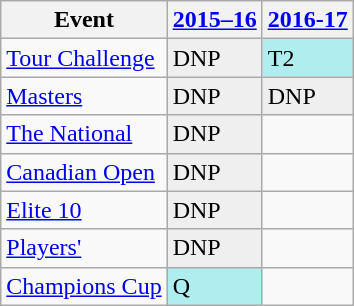<table class="wikitable" border="1">
<tr>
<th>Event</th>
<th><a href='#'>2015–16</a></th>
<th><a href='#'>2016-17</a></th>
</tr>
<tr>
<td><a href='#'>Tour Challenge</a></td>
<td style="background:#EFEFEF;">DNP</td>
<td style="background:#afeeee;">T2</td>
</tr>
<tr>
<td><a href='#'>Masters</a></td>
<td style="background:#EFEFEF;">DNP</td>
<td style="background:#EFEFEF;">DNP</td>
</tr>
<tr>
<td><a href='#'>The National</a></td>
<td style="background:#EFEFEF;">DNP</td>
<td></td>
</tr>
<tr>
<td><a href='#'>Canadian Open</a></td>
<td style="background:#EFEFEF;">DNP</td>
<td></td>
</tr>
<tr>
<td><a href='#'>Elite 10</a></td>
<td style="background:#EFEFEF;">DNP</td>
<td></td>
</tr>
<tr>
<td><a href='#'>Players'</a></td>
<td style="background:#EFEFEF;">DNP</td>
<td></td>
</tr>
<tr>
<td><a href='#'>Champions Cup</a></td>
<td style="background:#afeeee;">Q</td>
<td></td>
</tr>
</table>
